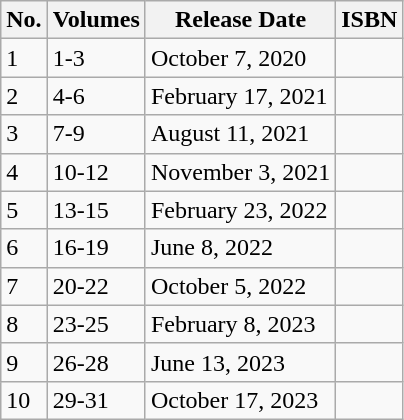<table class="wikitable">
<tr>
<th>No.</th>
<th>Volumes</th>
<th>Release Date</th>
<th>ISBN</th>
</tr>
<tr>
<td>1</td>
<td>1-3</td>
<td>October 7, 2020</td>
<td></td>
</tr>
<tr>
<td>2</td>
<td>4-6</td>
<td>February 17, 2021</td>
<td></td>
</tr>
<tr>
<td>3</td>
<td>7-9</td>
<td>August 11, 2021</td>
<td></td>
</tr>
<tr>
<td>4</td>
<td>10-12</td>
<td>November 3, 2021</td>
<td></td>
</tr>
<tr>
<td>5</td>
<td>13-15</td>
<td>February 23, 2022</td>
<td></td>
</tr>
<tr>
<td>6</td>
<td>16-19</td>
<td>June 8, 2022</td>
<td></td>
</tr>
<tr>
<td>7</td>
<td>20-22</td>
<td>October 5, 2022</td>
<td></td>
</tr>
<tr>
<td>8</td>
<td>23-25</td>
<td>February 8, 2023</td>
<td></td>
</tr>
<tr>
<td>9</td>
<td>26-28</td>
<td>June 13, 2023</td>
<td></td>
</tr>
<tr>
<td>10</td>
<td>29-31</td>
<td>October 17, 2023</td>
<td></td>
</tr>
</table>
